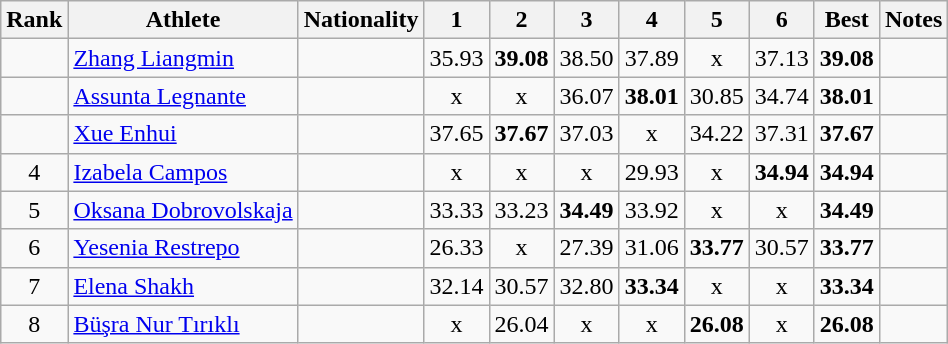<table class="wikitable sortable" style="text-align:center">
<tr>
<th>Rank</th>
<th>Athlete</th>
<th>Nationality</th>
<th>1</th>
<th>2</th>
<th>3</th>
<th>4</th>
<th>5</th>
<th>6</th>
<th>Best</th>
<th>Notes</th>
</tr>
<tr>
<td></td>
<td align="left"><a href='#'>Zhang Liangmin</a></td>
<td align="left"></td>
<td>35.93</td>
<td><strong>39.08</strong></td>
<td>38.50</td>
<td>37.89</td>
<td>x</td>
<td>37.13</td>
<td><strong>39.08</strong></td>
<td></td>
</tr>
<tr>
<td></td>
<td align="left"><a href='#'>Assunta Legnante</a></td>
<td align="left"></td>
<td>x</td>
<td>x</td>
<td>36.07</td>
<td><strong>38.01</strong></td>
<td>30.85</td>
<td>34.74</td>
<td><strong>38.01</strong></td>
<td></td>
</tr>
<tr>
<td></td>
<td align="left"><a href='#'>Xue Enhui</a></td>
<td align="left"></td>
<td>37.65</td>
<td><strong>37.67</strong></td>
<td>37.03</td>
<td>x</td>
<td>34.22</td>
<td>37.31</td>
<td><strong>37.67</strong></td>
<td></td>
</tr>
<tr>
<td>4</td>
<td align="left"><a href='#'>Izabela Campos</a></td>
<td align="left"></td>
<td>x</td>
<td>x</td>
<td>x</td>
<td>29.93</td>
<td>x</td>
<td><strong>34.94</strong></td>
<td><strong>34.94</strong></td>
<td></td>
</tr>
<tr>
<td>5</td>
<td align="left"><a href='#'>Oksana Dobrovolskaja</a></td>
<td align="left"></td>
<td>33.33</td>
<td>33.23</td>
<td><strong>34.49</strong></td>
<td>33.92</td>
<td>x</td>
<td>x</td>
<td><strong>34.49</strong></td>
<td></td>
</tr>
<tr>
<td>6</td>
<td align="left"><a href='#'>Yesenia Restrepo</a></td>
<td align="left"></td>
<td>26.33</td>
<td>x</td>
<td>27.39</td>
<td>31.06</td>
<td><strong>33.77</strong></td>
<td>30.57</td>
<td><strong>33.77</strong></td>
<td></td>
</tr>
<tr>
<td>7</td>
<td align="left"><a href='#'>Elena Shakh</a></td>
<td align="left"></td>
<td>32.14</td>
<td>30.57</td>
<td>32.80</td>
<td><strong>33.34</strong></td>
<td>x</td>
<td>x</td>
<td><strong>33.34</strong></td>
<td></td>
</tr>
<tr>
<td>8</td>
<td align="left"><a href='#'>Büşra Nur Tırıklı</a></td>
<td align="left"></td>
<td>x</td>
<td>26.04</td>
<td>x</td>
<td>x</td>
<td><strong>26.08</strong></td>
<td>x</td>
<td><strong>26.08</strong></td>
<td></td>
</tr>
</table>
